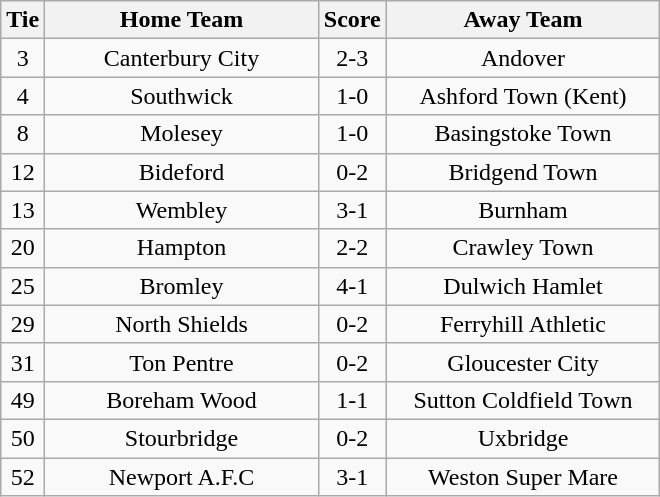<table class="wikitable" style="text-align:center;">
<tr>
<th width=20>Tie</th>
<th width=175>Home Team</th>
<th width=20>Score</th>
<th width=175>Away Team</th>
</tr>
<tr>
<td>3</td>
<td>Canterbury City</td>
<td>2-3</td>
<td>Andover</td>
</tr>
<tr>
<td>4</td>
<td>Southwick</td>
<td>1-0</td>
<td>Ashford Town (Kent)</td>
</tr>
<tr>
<td>8</td>
<td>Molesey</td>
<td>1-0</td>
<td>Basingstoke Town</td>
</tr>
<tr>
<td>12</td>
<td>Bideford</td>
<td>0-2</td>
<td>Bridgend Town</td>
</tr>
<tr>
<td>13</td>
<td>Wembley</td>
<td>3-1</td>
<td>Burnham</td>
</tr>
<tr>
<td>20</td>
<td>Hampton</td>
<td>2-2</td>
<td>Crawley Town</td>
</tr>
<tr>
<td>25</td>
<td>Bromley</td>
<td>4-1</td>
<td>Dulwich Hamlet</td>
</tr>
<tr>
<td>29</td>
<td>North Shields</td>
<td>0-2</td>
<td>Ferryhill Athletic</td>
</tr>
<tr>
<td>31</td>
<td>Ton Pentre</td>
<td>0-2</td>
<td>Gloucester City</td>
</tr>
<tr>
<td>49</td>
<td>Boreham Wood</td>
<td>1-1</td>
<td>Sutton Coldfield Town</td>
</tr>
<tr>
<td>50</td>
<td>Stourbridge</td>
<td>0-2</td>
<td>Uxbridge</td>
</tr>
<tr>
<td>52</td>
<td>Newport A.F.C</td>
<td>3-1</td>
<td>Weston Super Mare</td>
</tr>
</table>
